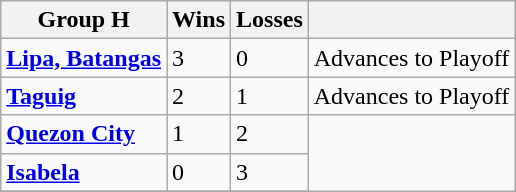<table class="wikitable">
<tr align=center>
<th>Group H</th>
<th>Wins</th>
<th>Losses</th>
<th></th>
</tr>
<tr>
<td><strong><a href='#'>Lipa, Batangas</a></strong></td>
<td>3</td>
<td>0</td>
<td>Advances to Playoff</td>
</tr>
<tr>
<td><strong><a href='#'>Taguig</a></strong></td>
<td>2</td>
<td>1</td>
<td>Advances to Playoff</td>
</tr>
<tr>
<td><strong><a href='#'>Quezon City</a></strong></td>
<td>1</td>
<td>2</td>
</tr>
<tr>
<td><strong><a href='#'>Isabela</a></strong></td>
<td>0</td>
<td>3</td>
</tr>
<tr>
</tr>
</table>
